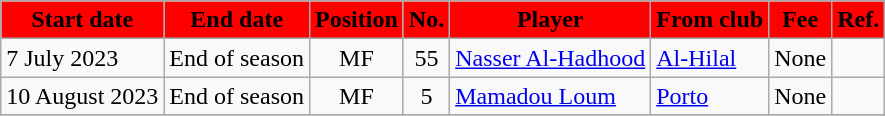<table class="wikitable sortable">
<tr>
<th style="background:red; color:black;"><strong>Start date</strong></th>
<th style="background:red; color:black;"><strong>End date</strong></th>
<th style="background:red; color:black;"><strong>Position</strong></th>
<th style="background:red; color:black;"><strong>No.</strong></th>
<th style="background:red; color:black;"><strong>Player</strong></th>
<th style="background:red; color:black;"><strong>From club</strong></th>
<th style="background:red; color:black;"><strong>Fee</strong></th>
<th style="background:red; color:black;"><strong>Ref.</strong></th>
</tr>
<tr>
<td>7 July 2023</td>
<td>End of season</td>
<td style="text-align:center;">MF</td>
<td style="text-align:center;">55</td>
<td style="text-align:left;"> <a href='#'>Nasser Al-Hadhood</a></td>
<td style="text-align:left;"> <a href='#'>Al-Hilal</a></td>
<td>None</td>
<td></td>
</tr>
<tr>
<td>10 August 2023</td>
<td>End of season</td>
<td style="text-align:center;">MF</td>
<td style="text-align:center;">5</td>
<td style="text-align:left;"> <a href='#'>Mamadou Loum</a></td>
<td style="text-align:left;"> <a href='#'>Porto</a></td>
<td>None</td>
<td></td>
</tr>
<tr>
</tr>
</table>
